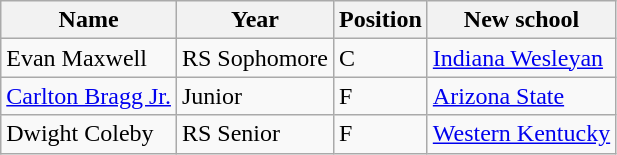<table class="wikitable">
<tr>
<th>Name</th>
<th>Year</th>
<th>Position</th>
<th>New school</th>
</tr>
<tr>
<td>Evan Maxwell</td>
<td>RS Sophomore</td>
<td>C</td>
<td><a href='#'>Indiana Wesleyan</a></td>
</tr>
<tr>
<td><a href='#'>Carlton Bragg Jr.</a></td>
<td>Junior</td>
<td>F</td>
<td><a href='#'>Arizona State</a></td>
</tr>
<tr>
<td>Dwight Coleby</td>
<td>RS Senior</td>
<td>F</td>
<td><a href='#'>Western Kentucky</a></td>
</tr>
</table>
